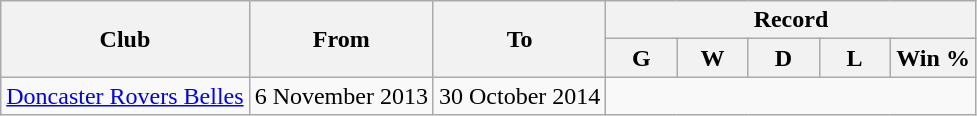<table class="wikitable" style="text-align: center">
<tr>
<th rowspan=2>Club</th>
<th rowspan=2>From</th>
<th rowspan=2>To</th>
<th colspan=7>Record</th>
</tr>
<tr>
<th width=40>G</th>
<th width=40>W</th>
<th width=40>D</th>
<th width=40>L</th>
<th width=50>Win %</th>
</tr>
<tr>
<td><a href='#'>Doncaster Rovers Belles</a></td>
<td align=left>6 November 2013</td>
<td align=left>30 October 2014<br></td>
</tr>
</table>
